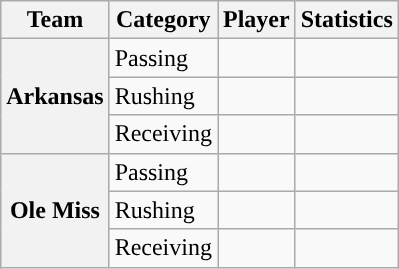<table class="wikitable" style="float:right">
<tr>
<th>Team</th>
<th>Category</th>
<th>Player</th>
<th>Statistics</th>
</tr>
<tr>
<th rowspan=3>Arkansas</th>
<td>Passing</td>
<td></td>
<td></td>
</tr>
<tr>
<td>Rushing</td>
<td></td>
<td></td>
</tr>
<tr>
<td>Receiving</td>
<td></td>
<td></td>
</tr>
<tr>
<th rowspan=3>Ole Miss</th>
<td>Passing</td>
<td></td>
<td></td>
</tr>
<tr>
<td>Rushing</td>
<td></td>
<td></td>
</tr>
<tr>
<td>Receiving</td>
<td></td>
<td></td>
</tr>
</table>
